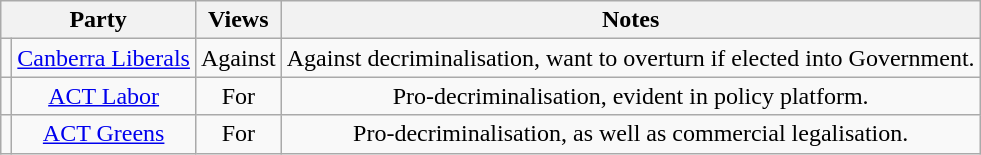<table class="wikitable" style="text-align:center">
<tr>
<th colspan="2">Party</th>
<th>Views</th>
<th>Notes</th>
</tr>
<tr>
<td></td>
<td><a href='#'>Canberra Liberals</a></td>
<td>Against</td>
<td>Against decriminalisation, want to overturn if elected into Government.</td>
</tr>
<tr>
<td></td>
<td><a href='#'>ACT Labor</a></td>
<td>For</td>
<td>Pro-decriminalisation, evident in policy platform.</td>
</tr>
<tr>
<td></td>
<td><a href='#'>ACT Greens</a></td>
<td>For</td>
<td>Pro-decriminalisation, as well as commercial legalisation.</td>
</tr>
</table>
